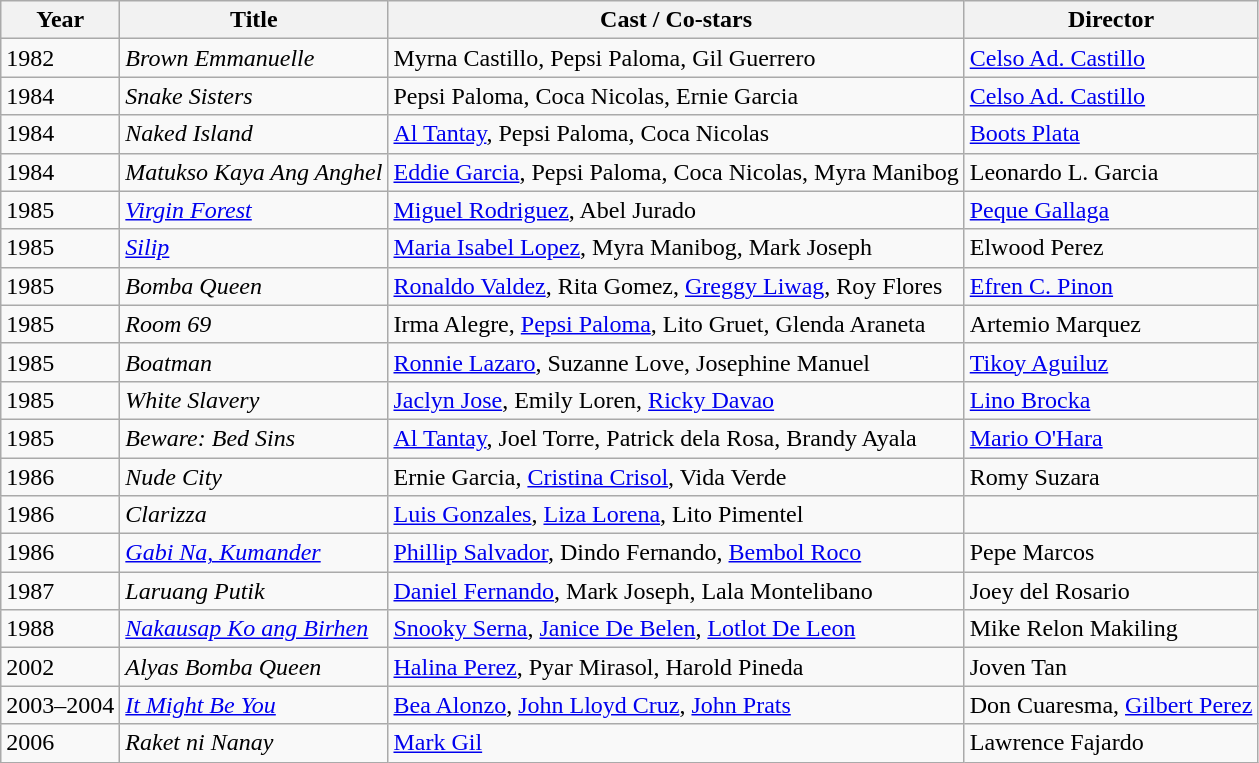<table class="wikitable sortable">
<tr>
<th>Year</th>
<th>Title</th>
<th>Cast / Co-stars</th>
<th>Director</th>
</tr>
<tr>
<td>1982</td>
<td><em>Brown Emmanuelle</em></td>
<td>Myrna Castillo, Pepsi Paloma, Gil Guerrero</td>
<td><a href='#'>Celso Ad. Castillo</a></td>
</tr>
<tr>
<td>1984</td>
<td><em>Snake Sisters</em></td>
<td>Pepsi Paloma, Coca Nicolas, Ernie Garcia</td>
<td><a href='#'>Celso Ad. Castillo</a></td>
</tr>
<tr>
<td>1984</td>
<td><em>Naked Island</em></td>
<td><a href='#'>Al Tantay</a>, Pepsi Paloma, Coca Nicolas</td>
<td><a href='#'>Boots Plata</a></td>
</tr>
<tr>
<td>1984</td>
<td><em>Matukso Kaya Ang Anghel</em></td>
<td><a href='#'>Eddie Garcia</a>, Pepsi Paloma, Coca Nicolas, Myra Manibog</td>
<td>Leonardo L. Garcia</td>
</tr>
<tr>
<td>1985</td>
<td><em><a href='#'>Virgin Forest</a></em></td>
<td><a href='#'>Miguel Rodriguez</a>, Abel Jurado</td>
<td><a href='#'>Peque Gallaga</a></td>
</tr>
<tr>
<td>1985</td>
<td><em><a href='#'>Silip</a></em></td>
<td><a href='#'>Maria Isabel Lopez</a>, Myra Manibog, Mark Joseph</td>
<td>Elwood Perez</td>
</tr>
<tr>
<td>1985</td>
<td><em>Bomba Queen</em></td>
<td><a href='#'>Ronaldo Valdez</a>, Rita Gomez, <a href='#'>Greggy Liwag</a>, Roy Flores</td>
<td><a href='#'>Efren C. Pinon</a></td>
</tr>
<tr>
<td>1985</td>
<td><em>Room 69</em></td>
<td>Irma Alegre, <a href='#'>Pepsi Paloma</a>, Lito Gruet, Glenda Araneta</td>
<td>Artemio Marquez</td>
</tr>
<tr>
<td>1985</td>
<td><em>Boatman</em></td>
<td><a href='#'>Ronnie Lazaro</a>, Suzanne Love, Josephine Manuel</td>
<td><a href='#'>Tikoy Aguiluz</a></td>
</tr>
<tr>
<td>1985</td>
<td><em>White Slavery</em></td>
<td><a href='#'>Jaclyn Jose</a>, Emily Loren, <a href='#'>Ricky Davao</a></td>
<td><a href='#'>Lino Brocka</a></td>
</tr>
<tr>
<td>1985</td>
<td><em>Beware: Bed Sins</em></td>
<td><a href='#'>Al Tantay</a>, Joel Torre, Patrick dela Rosa, Brandy Ayala</td>
<td><a href='#'>Mario O'Hara</a></td>
</tr>
<tr>
<td>1986</td>
<td><em>Nude City</em></td>
<td>Ernie Garcia, <a href='#'>Cristina Crisol</a>, Vida Verde</td>
<td>Romy Suzara</td>
</tr>
<tr>
<td>1986</td>
<td><em>Clarizza</em></td>
<td><a href='#'>Luis Gonzales</a>, <a href='#'>Liza Lorena</a>, Lito Pimentel</td>
<td></td>
</tr>
<tr>
<td>1986</td>
<td><em><a href='#'>Gabi Na, Kumander</a></em></td>
<td><a href='#'>Phillip Salvador</a>, Dindo Fernando, <a href='#'>Bembol Roco</a></td>
<td>Pepe Marcos</td>
</tr>
<tr>
<td>1987</td>
<td><em>Laruang Putik</em></td>
<td><a href='#'>Daniel Fernando</a>, Mark Joseph, Lala Montelibano</td>
<td>Joey del Rosario</td>
</tr>
<tr>
<td>1988</td>
<td><em><a href='#'>Nakausap Ko ang Birhen</a></em></td>
<td><a href='#'>Snooky Serna</a>, <a href='#'>Janice De Belen</a>, <a href='#'>Lotlot De Leon</a></td>
<td>Mike Relon Makiling</td>
</tr>
<tr>
<td>2002</td>
<td><em>Alyas Bomba Queen</em></td>
<td><a href='#'>Halina Perez</a>, Pyar Mirasol, Harold Pineda</td>
<td>Joven Tan</td>
</tr>
<tr>
<td>2003–2004</td>
<td><em><a href='#'>It Might Be You</a></em></td>
<td><a href='#'>Bea Alonzo</a>, <a href='#'>John Lloyd Cruz</a>, <a href='#'>John Prats</a></td>
<td>Don Cuaresma, <a href='#'>Gilbert Perez</a></td>
</tr>
<tr>
<td>2006</td>
<td><em>Raket ni Nanay</em></td>
<td><a href='#'>Mark Gil</a></td>
<td>Lawrence Fajardo</td>
</tr>
</table>
